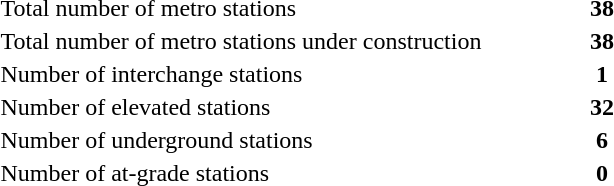<table class="₠wikitable" width="35%">
<tr>
<td>Total number of metro stations</td>
<td width="5%" align="center"><span><strong>38</strong></span></td>
</tr>
<tr>
<td>Total number of metro stations under construction</td>
<td width="5%" align="center"><span><strong>38</strong></span></td>
</tr>
<tr>
<td width="25%">Number of interchange stations</td>
<td width="5%" align="center"><span><strong>1</strong></span></td>
</tr>
<tr>
<td width="25%">Number of elevated stations</td>
<td width="5%" align="center"><span><strong>32</strong></span></td>
</tr>
<tr>
<td width="25%">Number of underground stations</td>
<td width="5%" align="center"><span><strong>6</strong></span></td>
</tr>
<tr>
<td width="25%">Number of at-grade stations</td>
<td width="5%" align="center"><span><strong>0</strong></span></td>
</tr>
</table>
